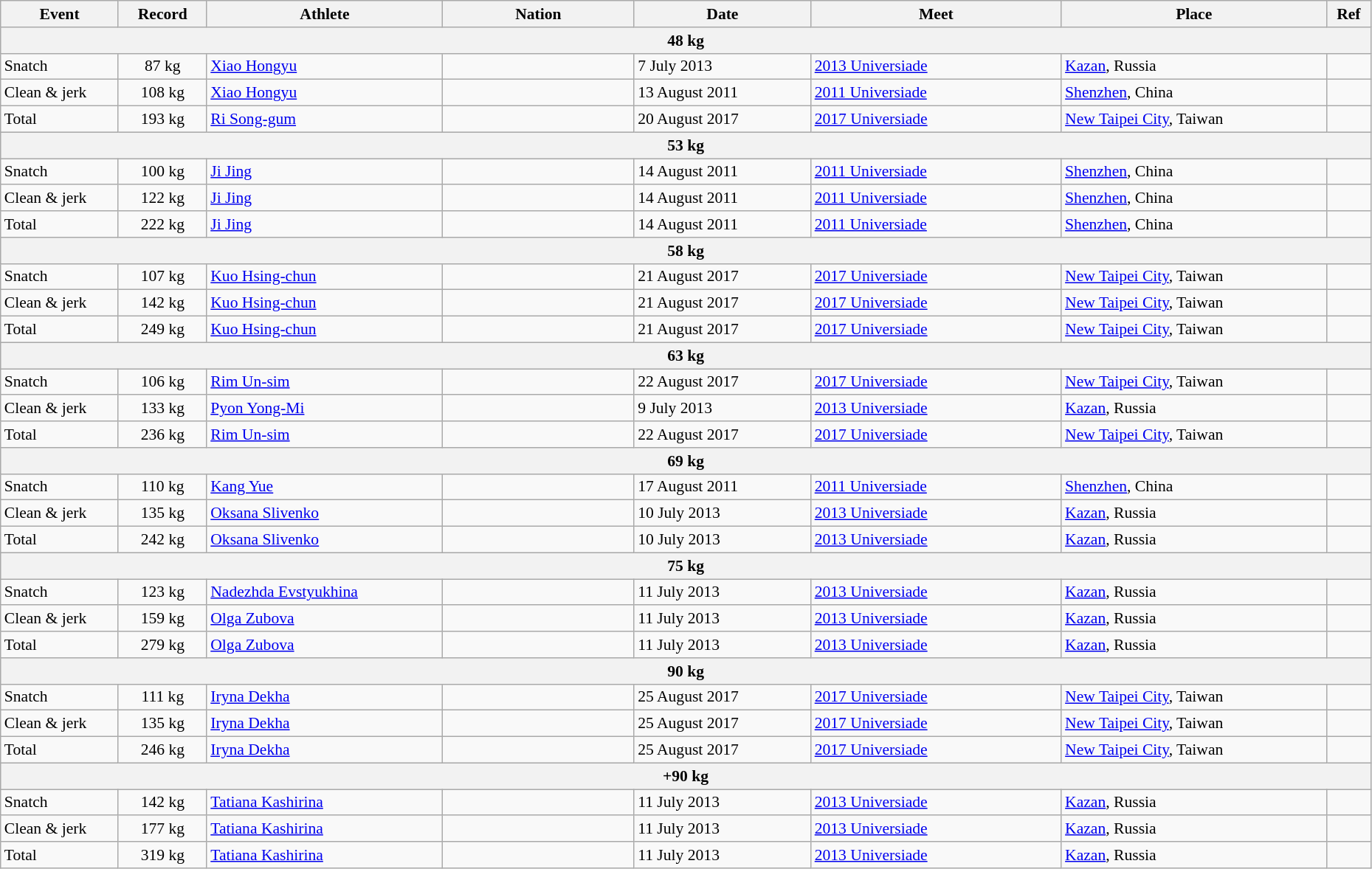<table class="wikitable" style="font-size:90%; width: 98%;">
<tr>
<th width=8%>Event</th>
<th width=6%>Record</th>
<th width=16%>Athlete</th>
<th width=13%>Nation</th>
<th width=12%>Date</th>
<th width=17%>Meet</th>
<th width=18%>Place</th>
<th width=3%>Ref</th>
</tr>
<tr bgcolor="#DDDDDD">
<th colspan="8">48 kg</th>
</tr>
<tr>
<td>Snatch</td>
<td align=center>87 kg</td>
<td><a href='#'>Xiao Hongyu</a></td>
<td></td>
<td>7 July 2013</td>
<td><a href='#'>2013 Universiade</a></td>
<td> <a href='#'>Kazan</a>, Russia</td>
<td></td>
</tr>
<tr>
<td>Clean & jerk</td>
<td align=center>108 kg</td>
<td><a href='#'>Xiao Hongyu</a></td>
<td></td>
<td>13 August 2011</td>
<td><a href='#'>2011 Universiade</a></td>
<td> <a href='#'>Shenzhen</a>, China</td>
<td></td>
</tr>
<tr>
<td>Total</td>
<td align=center>193 kg</td>
<td><a href='#'>Ri Song-gum</a></td>
<td></td>
<td>20 August 2017</td>
<td><a href='#'>2017 Universiade</a></td>
<td> <a href='#'>New Taipei City</a>, Taiwan</td>
<td></td>
</tr>
<tr bgcolor="#DDDDDD">
<th colspan="8">53 kg</th>
</tr>
<tr>
<td>Snatch</td>
<td align=center>100 kg</td>
<td><a href='#'>Ji Jing</a></td>
<td></td>
<td>14 August 2011</td>
<td><a href='#'>2011 Universiade</a></td>
<td> <a href='#'>Shenzhen</a>, China</td>
<td></td>
</tr>
<tr>
<td>Clean & jerk</td>
<td align=center>122 kg</td>
<td><a href='#'>Ji Jing</a></td>
<td></td>
<td>14 August 2011</td>
<td><a href='#'>2011 Universiade</a></td>
<td> <a href='#'>Shenzhen</a>, China</td>
<td></td>
</tr>
<tr>
<td>Total</td>
<td align=center>222 kg</td>
<td><a href='#'>Ji Jing</a></td>
<td></td>
<td>14 August 2011</td>
<td><a href='#'>2011 Universiade</a></td>
<td> <a href='#'>Shenzhen</a>, China</td>
<td></td>
</tr>
<tr bgcolor="#DDDDDD">
<th colspan="8">58 kg</th>
</tr>
<tr>
<td>Snatch</td>
<td align=center>107 kg</td>
<td><a href='#'>Kuo Hsing-chun</a></td>
<td></td>
<td>21 August 2017</td>
<td><a href='#'>2017 Universiade</a></td>
<td> <a href='#'>New Taipei City</a>, Taiwan</td>
<td></td>
</tr>
<tr>
<td>Clean & jerk</td>
<td align=center>142 kg</td>
<td><a href='#'>Kuo Hsing-chun</a></td>
<td></td>
<td>21 August 2017</td>
<td><a href='#'>2017 Universiade</a></td>
<td> <a href='#'>New Taipei City</a>, Taiwan</td>
<td></td>
</tr>
<tr>
<td>Total</td>
<td align=center>249 kg</td>
<td><a href='#'>Kuo Hsing-chun</a></td>
<td></td>
<td>21 August 2017</td>
<td><a href='#'>2017 Universiade</a></td>
<td> <a href='#'>New Taipei City</a>, Taiwan</td>
<td></td>
</tr>
<tr bgcolor="#DDDDDD">
<th colspan="8">63 kg</th>
</tr>
<tr>
<td>Snatch</td>
<td align=center>106 kg</td>
<td><a href='#'>Rim Un-sim</a></td>
<td></td>
<td>22 August 2017</td>
<td><a href='#'>2017 Universiade</a></td>
<td> <a href='#'>New Taipei City</a>, Taiwan</td>
<td></td>
</tr>
<tr>
<td>Clean & jerk</td>
<td align=center>133 kg</td>
<td><a href='#'>Pyon Yong-Mi</a></td>
<td></td>
<td>9 July 2013</td>
<td><a href='#'>2013 Universiade</a></td>
<td> <a href='#'>Kazan</a>, Russia</td>
<td></td>
</tr>
<tr>
<td>Total</td>
<td align=center>236 kg</td>
<td><a href='#'>Rim Un-sim</a></td>
<td></td>
<td>22 August 2017</td>
<td><a href='#'>2017 Universiade</a></td>
<td> <a href='#'>New Taipei City</a>, Taiwan</td>
<td></td>
</tr>
<tr bgcolor="#DDDDDD">
<th colspan="8">69 kg</th>
</tr>
<tr>
<td>Snatch</td>
<td align=center>110 kg</td>
<td><a href='#'>Kang Yue</a></td>
<td></td>
<td>17 August 2011</td>
<td><a href='#'>2011 Universiade</a></td>
<td> <a href='#'>Shenzhen</a>, China</td>
<td></td>
</tr>
<tr>
<td>Clean & jerk</td>
<td align=center>135 kg</td>
<td><a href='#'>Oksana Slivenko</a></td>
<td></td>
<td>10 July 2013</td>
<td><a href='#'>2013 Universiade</a></td>
<td> <a href='#'>Kazan</a>, Russia</td>
<td></td>
</tr>
<tr>
<td>Total</td>
<td align=center>242 kg</td>
<td><a href='#'>Oksana Slivenko</a></td>
<td></td>
<td>10 July 2013</td>
<td><a href='#'>2013 Universiade</a></td>
<td> <a href='#'>Kazan</a>, Russia</td>
<td></td>
</tr>
<tr bgcolor="#DDDDDD">
<th colspan="8">75 kg</th>
</tr>
<tr>
<td>Snatch</td>
<td align=center>123 kg</td>
<td><a href='#'>Nadezhda Evstyukhina</a></td>
<td></td>
<td>11 July 2013</td>
<td><a href='#'>2013 Universiade</a></td>
<td> <a href='#'>Kazan</a>, Russia</td>
<td></td>
</tr>
<tr>
<td>Clean & jerk</td>
<td align=center>159 kg</td>
<td><a href='#'>Olga Zubova</a></td>
<td></td>
<td>11 July 2013</td>
<td><a href='#'>2013 Universiade</a></td>
<td> <a href='#'>Kazan</a>, Russia</td>
<td></td>
</tr>
<tr>
<td>Total</td>
<td align=center>279 kg</td>
<td><a href='#'>Olga Zubova</a></td>
<td></td>
<td>11 July 2013</td>
<td><a href='#'>2013 Universiade</a></td>
<td> <a href='#'>Kazan</a>, Russia</td>
<td></td>
</tr>
<tr bgcolor="#DDDDDD">
<th colspan="8">90 kg</th>
</tr>
<tr>
<td>Snatch</td>
<td align=center>111 kg</td>
<td><a href='#'>Iryna Dekha</a></td>
<td></td>
<td>25 August 2017</td>
<td><a href='#'>2017 Universiade</a></td>
<td> <a href='#'>New Taipei City</a>, Taiwan</td>
<td></td>
</tr>
<tr>
<td>Clean & jerk</td>
<td align=center>135 kg</td>
<td><a href='#'>Iryna Dekha</a></td>
<td></td>
<td>25 August 2017</td>
<td><a href='#'>2017 Universiade</a></td>
<td> <a href='#'>New Taipei City</a>, Taiwan</td>
<td></td>
</tr>
<tr>
<td>Total</td>
<td align=center>246 kg</td>
<td><a href='#'>Iryna Dekha</a></td>
<td></td>
<td>25 August 2017</td>
<td><a href='#'>2017 Universiade</a></td>
<td> <a href='#'>New Taipei City</a>, Taiwan</td>
<td></td>
</tr>
<tr bgcolor="#DDDDDD">
<th colspan="8">+90 kg</th>
</tr>
<tr>
<td>Snatch</td>
<td align=center>142 kg</td>
<td><a href='#'>Tatiana Kashirina</a></td>
<td></td>
<td>11 July 2013</td>
<td><a href='#'>2013 Universiade</a></td>
<td> <a href='#'>Kazan</a>, Russia</td>
<td></td>
</tr>
<tr>
<td>Clean & jerk</td>
<td align=center>177 kg</td>
<td><a href='#'>Tatiana Kashirina</a></td>
<td></td>
<td>11 July 2013</td>
<td><a href='#'>2013 Universiade</a></td>
<td> <a href='#'>Kazan</a>, Russia</td>
<td></td>
</tr>
<tr>
<td>Total</td>
<td align=center>319 kg</td>
<td><a href='#'>Tatiana Kashirina</a></td>
<td></td>
<td>11 July 2013</td>
<td><a href='#'>2013 Universiade</a></td>
<td> <a href='#'>Kazan</a>, Russia</td>
<td></td>
</tr>
</table>
